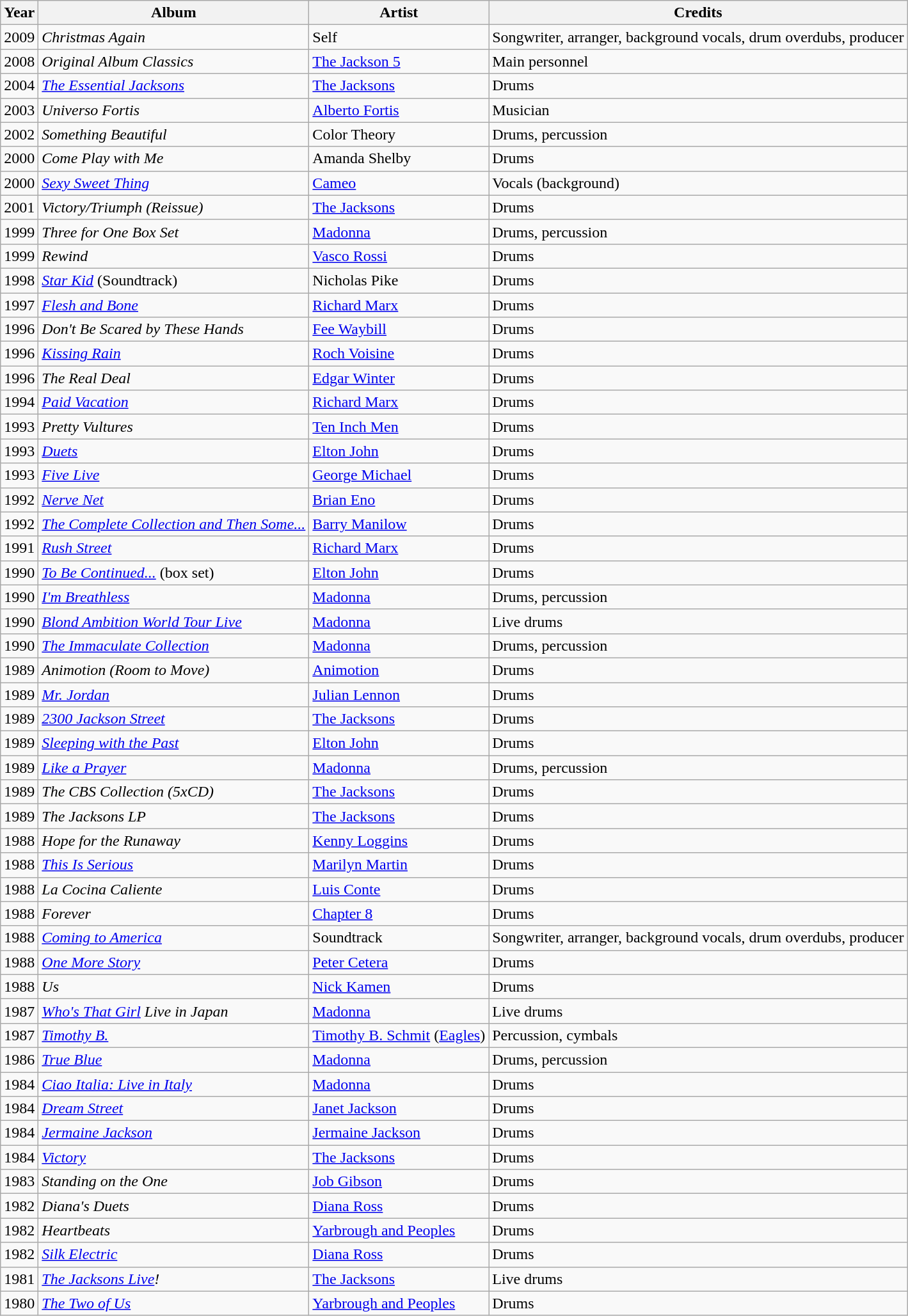<table class="wikitable sortable">
<tr>
<th>Year</th>
<th>Album</th>
<th>Artist</th>
<th>Credits</th>
</tr>
<tr>
<td>2009</td>
<td><em>Christmas Again</em></td>
<td>Self</td>
<td>Songwriter, arranger, background vocals, drum overdubs, producer</td>
</tr>
<tr>
<td>2008</td>
<td><em>Original Album Classics</em></td>
<td><a href='#'>The Jackson 5</a></td>
<td>Main personnel</td>
</tr>
<tr>
<td>2004</td>
<td><em><a href='#'>The Essential Jacksons</a></em></td>
<td><a href='#'>The Jacksons</a></td>
<td>Drums</td>
</tr>
<tr>
<td>2003</td>
<td><em>Universo Fortis</em></td>
<td><a href='#'>Alberto Fortis</a></td>
<td>Musician</td>
</tr>
<tr>
<td>2002</td>
<td><em>Something Beautiful</em></td>
<td>Color Theory</td>
<td>Drums, percussion</td>
</tr>
<tr>
<td>2000</td>
<td><em>Come Play with Me</em></td>
<td>Amanda Shelby</td>
<td>Drums</td>
</tr>
<tr>
<td>2000</td>
<td><em><a href='#'>Sexy Sweet Thing</a></em></td>
<td><a href='#'>Cameo</a></td>
<td>Vocals (background)</td>
</tr>
<tr>
<td>2001</td>
<td><em>Victory/Triumph (Reissue)</em></td>
<td><a href='#'>The Jacksons</a></td>
<td>Drums</td>
</tr>
<tr>
<td>1999</td>
<td><em>Three for One Box Set</em></td>
<td><a href='#'>Madonna</a></td>
<td>Drums, percussion</td>
</tr>
<tr>
<td>1999</td>
<td><em>Rewind</em></td>
<td><a href='#'>Vasco Rossi</a></td>
<td>Drums</td>
</tr>
<tr>
<td>1998</td>
<td><em><a href='#'>Star Kid</a></em> (Soundtrack)</td>
<td>Nicholas Pike</td>
<td>Drums</td>
</tr>
<tr>
<td>1997</td>
<td><em><a href='#'>Flesh and Bone</a></em></td>
<td><a href='#'>Richard Marx</a></td>
<td>Drums</td>
</tr>
<tr>
<td>1996</td>
<td><em>Don't Be Scared by These Hands</em></td>
<td><a href='#'>Fee Waybill</a></td>
<td>Drums</td>
</tr>
<tr>
<td>1996</td>
<td><em><a href='#'>Kissing Rain</a></em></td>
<td><a href='#'>Roch Voisine</a></td>
<td>Drums</td>
</tr>
<tr>
<td>1996</td>
<td><em>The Real Deal</em></td>
<td><a href='#'>Edgar Winter</a></td>
<td>Drums</td>
</tr>
<tr>
<td>1994</td>
<td><em><a href='#'>Paid Vacation</a></em></td>
<td><a href='#'>Richard Marx</a></td>
<td>Drums</td>
</tr>
<tr>
<td>1993</td>
<td><em>Pretty Vultures</em></td>
<td><a href='#'>Ten Inch Men</a></td>
<td>Drums</td>
</tr>
<tr>
<td>1993</td>
<td><em><a href='#'>Duets</a></em></td>
<td><a href='#'>Elton John</a></td>
<td>Drums</td>
</tr>
<tr>
<td>1993</td>
<td><em><a href='#'>Five Live</a></em></td>
<td><a href='#'>George Michael</a></td>
<td>Drums</td>
</tr>
<tr>
<td>1992</td>
<td><em><a href='#'>Nerve Net</a></em></td>
<td><a href='#'>Brian Eno</a></td>
<td>Drums</td>
</tr>
<tr>
<td>1992</td>
<td><em><a href='#'>The Complete Collection and Then Some...</a></em></td>
<td><a href='#'>Barry Manilow</a></td>
<td>Drums</td>
</tr>
<tr>
<td>1991</td>
<td><em><a href='#'>Rush Street</a></em></td>
<td><a href='#'>Richard Marx</a></td>
<td>Drums</td>
</tr>
<tr>
<td>1990</td>
<td><em><a href='#'>To Be Continued...</a></em> (box set)</td>
<td><a href='#'>Elton John</a></td>
<td>Drums</td>
</tr>
<tr>
<td>1990</td>
<td><em><a href='#'>I'm Breathless</a></em></td>
<td><a href='#'>Madonna</a></td>
<td>Drums, percussion</td>
</tr>
<tr>
<td>1990</td>
<td><em><a href='#'>Blond Ambition World Tour Live</a></em></td>
<td><a href='#'>Madonna</a></td>
<td>Live drums</td>
</tr>
<tr>
<td>1990</td>
<td><em><a href='#'>The Immaculate Collection</a></em></td>
<td><a href='#'>Madonna</a></td>
<td>Drums, percussion</td>
</tr>
<tr>
<td>1989</td>
<td><em>Animotion (Room to Move)</em></td>
<td><a href='#'>Animotion</a></td>
<td>Drums</td>
</tr>
<tr>
<td>1989</td>
<td><em><a href='#'>Mr. Jordan</a></em></td>
<td><a href='#'>Julian Lennon</a></td>
<td>Drums</td>
</tr>
<tr>
<td>1989</td>
<td><em><a href='#'>2300 Jackson Street</a></em></td>
<td><a href='#'>The Jacksons</a></td>
<td>Drums</td>
</tr>
<tr>
<td>1989</td>
<td><em><a href='#'>Sleeping with the Past</a></em></td>
<td><a href='#'>Elton John</a></td>
<td>Drums</td>
</tr>
<tr>
<td>1989</td>
<td><em><a href='#'>Like a Prayer</a></em></td>
<td><a href='#'>Madonna</a></td>
<td>Drums, percussion</td>
</tr>
<tr>
<td>1989</td>
<td><em>The CBS Collection (5xCD)</em></td>
<td><a href='#'>The Jacksons</a></td>
<td>Drums</td>
</tr>
<tr>
<td>1989</td>
<td><em>The Jacksons LP</em></td>
<td><a href='#'>The Jacksons</a></td>
<td>Drums</td>
</tr>
<tr>
<td>1988</td>
<td><em>Hope for the Runaway</em></td>
<td><a href='#'>Kenny Loggins</a></td>
<td>Drums</td>
</tr>
<tr>
<td>1988</td>
<td><em><a href='#'>This Is Serious</a></em></td>
<td><a href='#'>Marilyn Martin</a></td>
<td>Drums</td>
</tr>
<tr>
<td>1988</td>
<td><em>La Cocina Caliente</em></td>
<td><a href='#'>Luis Conte</a></td>
<td>Drums</td>
</tr>
<tr>
<td>1988</td>
<td><em>Forever</em></td>
<td><a href='#'>Chapter 8</a></td>
<td>Drums</td>
</tr>
<tr>
<td>1988</td>
<td><em><a href='#'>Coming to America</a></em></td>
<td>Soundtrack</td>
<td>Songwriter, arranger, background vocals, drum overdubs, producer</td>
</tr>
<tr>
<td>1988</td>
<td><em><a href='#'>One More Story</a></em></td>
<td><a href='#'>Peter Cetera</a></td>
<td>Drums</td>
</tr>
<tr>
<td>1988</td>
<td><em>Us</em></td>
<td><a href='#'>Nick Kamen</a></td>
<td>Drums</td>
</tr>
<tr>
<td>1987</td>
<td><em><a href='#'>Who's That Girl</a> Live in Japan</em></td>
<td><a href='#'>Madonna</a></td>
<td>Live drums</td>
</tr>
<tr>
<td>1987</td>
<td><em><a href='#'>Timothy B.</a></em></td>
<td><a href='#'>Timothy B. Schmit</a> (<a href='#'>Eagles</a>)</td>
<td>Percussion, cymbals</td>
</tr>
<tr>
<td>1986</td>
<td><em><a href='#'>True Blue</a></em></td>
<td><a href='#'>Madonna</a></td>
<td>Drums, percussion</td>
</tr>
<tr>
<td>1984</td>
<td><em><a href='#'>Ciao Italia: Live in Italy</a></em></td>
<td><a href='#'>Madonna</a></td>
<td>Drums</td>
</tr>
<tr>
<td>1984</td>
<td><em><a href='#'>Dream Street</a></em></td>
<td><a href='#'>Janet Jackson</a></td>
<td>Drums</td>
</tr>
<tr>
<td>1984</td>
<td><em><a href='#'>Jermaine Jackson</a></em></td>
<td><a href='#'>Jermaine Jackson</a></td>
<td>Drums</td>
</tr>
<tr>
<td>1984</td>
<td><em><a href='#'>Victory</a></em></td>
<td><a href='#'>The Jacksons</a></td>
<td>Drums</td>
</tr>
<tr>
<td>1983</td>
<td><em>Standing on the One</em></td>
<td><a href='#'>Job Gibson</a></td>
<td>Drums</td>
</tr>
<tr>
<td>1982</td>
<td><em>Diana's Duets</em></td>
<td><a href='#'>Diana Ross</a></td>
<td>Drums</td>
</tr>
<tr>
<td>1982</td>
<td><em>Heartbeats</em></td>
<td><a href='#'>Yarbrough and Peoples</a></td>
<td>Drums</td>
</tr>
<tr>
<td>1982</td>
<td><em><a href='#'>Silk Electric</a></em></td>
<td><a href='#'>Diana Ross</a></td>
<td>Drums</td>
</tr>
<tr>
<td>1981</td>
<td><em><a href='#'>The Jacksons Live</a>!</em></td>
<td><a href='#'>The Jacksons</a></td>
<td>Live drums</td>
</tr>
<tr>
<td>1980</td>
<td><em><a href='#'>The Two of Us</a></em></td>
<td><a href='#'>Yarbrough and Peoples</a></td>
<td>Drums</td>
</tr>
</table>
